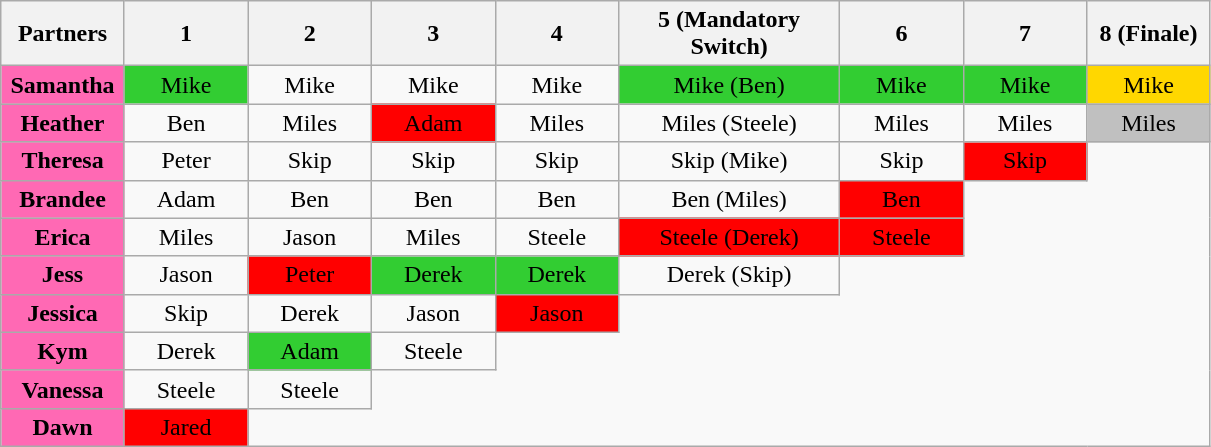<table class="wikitable"  style="text-align:center" align="center">
<tr>
<th scope="col" width="75">Partners</th>
<th scope="col" width="75">1</th>
<th scope="col" width="75">2</th>
<th scope="col" width="75">3</th>
<th scope="col" width="75">4</th>
<th scope="col" width="140">5 (Mandatory Switch)</th>
<th scope="col" width="75">6</th>
<th scope="col" width="75">7</th>
<th scope="col" width="75">8 (Finale)</th>
</tr>
<tr>
<td bgcolor="hotpink"><strong>Samantha</strong></td>
<td bgcolor=limegreen>Mike</td>
<td>Mike</td>
<td>Mike</td>
<td>Mike</td>
<td bgcolor=limegreen>Mike (Ben)</td>
<td bgcolor=limegreen>Mike</td>
<td bgcolor=limegreen>Mike</td>
<td bgcolor=gold>Mike</td>
</tr>
<tr>
<td bgcolor="hotpink"><strong>Heather</strong></td>
<td>Ben</td>
<td>Miles</td>
<td bgcolor=red>Adam</td>
<td>Miles</td>
<td>Miles (Steele)</td>
<td>Miles</td>
<td>Miles</td>
<td bgcolor=silver>Miles</td>
</tr>
<tr>
<td bgcolor="hotpink"><strong>Theresa</strong></td>
<td>Peter</td>
<td>Skip</td>
<td>Skip</td>
<td>Skip</td>
<td>Skip (Mike)</td>
<td>Skip</td>
<td bgcolor=red>Skip</td>
</tr>
<tr>
<td bgcolor="hotpink"><strong>Brandee</strong></td>
<td>Adam</td>
<td>Ben</td>
<td>Ben</td>
<td>Ben</td>
<td>Ben (Miles)</td>
<td bgcolor=red>Ben</td>
</tr>
<tr>
<td bgcolor="hotpink"><strong>Erica</strong></td>
<td>Miles</td>
<td>Jason</td>
<td>Miles</td>
<td>Steele</td>
<td bgcolor=red>Steele (Derek)</td>
<td bgcolor=red>Steele</td>
</tr>
<tr>
<td bgcolor="hotpink"><strong>Jess</strong></td>
<td>Jason</td>
<td bgcolor=red>Peter</td>
<td bgcolor=limegreen>Derek</td>
<td bgcolor=limegreen>Derek</td>
<td>Derek (Skip)</td>
</tr>
<tr>
<td bgcolor="hotpink"><strong>Jessica</strong></td>
<td>Skip</td>
<td>Derek</td>
<td>Jason</td>
<td bgcolor=red>Jason</td>
</tr>
<tr>
<td bgcolor="hotpink"><strong>Kym</strong></td>
<td>Derek</td>
<td bgcolor=limegreen>Adam</td>
<td>Steele</td>
</tr>
<tr>
<td bgcolor="hotpink"><strong>Vanessa</strong></td>
<td>Steele</td>
<td>Steele</td>
</tr>
<tr>
<td bgcolor="hotpink"><strong>Dawn</strong></td>
<td bgcolor=red>Jared</td>
</tr>
</table>
